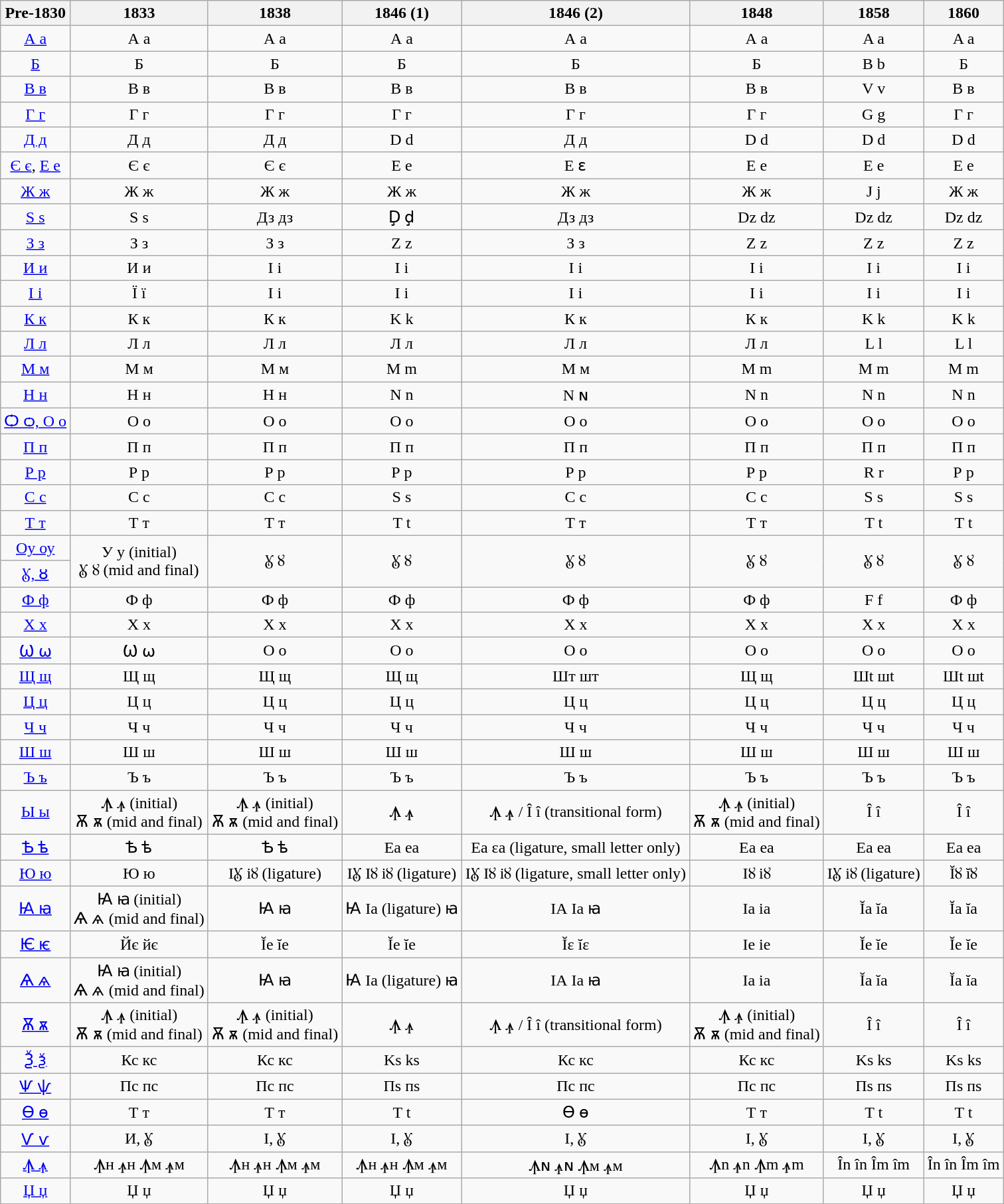<table class="wikitable" style="text-align:center">
<tr>
<th>Pre-1830</th>
<th>1833</th>
<th>1838</th>
<th>1846 (1)</th>
<th>1846 (2)</th>
<th>1848</th>
<th>1858</th>
<th>1860</th>
</tr>
<tr>
<td><a href='#'>А а</a></td>
<td>А а</td>
<td>А а</td>
<td>А а</td>
<td>А а</td>
<td>А а</td>
<td>A a</td>
<td>A a</td>
</tr>
<tr>
<td><a href='#'>Б </a></td>
<td>Б </td>
<td>Б </td>
<td>Б </td>
<td>Б </td>
<td>Б </td>
<td>B b</td>
<td>Б </td>
</tr>
<tr>
<td><a href='#'>В в</a></td>
<td>В в</td>
<td>В в</td>
<td>В в</td>
<td>В в</td>
<td>В в</td>
<td>V v</td>
<td>В в</td>
</tr>
<tr>
<td><a href='#'>Г г</a></td>
<td>Г г</td>
<td>Г г</td>
<td>Г г</td>
<td>Г г</td>
<td>Г г</td>
<td>G g</td>
<td>Г г</td>
</tr>
<tr>
<td><a href='#'>Д д</a></td>
<td>Д д</td>
<td>Д д</td>
<td>D d</td>
<td>Д д</td>
<td>D d</td>
<td>D d</td>
<td>D d</td>
</tr>
<tr>
<td><a href='#'>Є є</a>, <a href='#'>Е e</a></td>
<td>Є є</td>
<td>Є є</td>
<td>E e</td>
<td>E ɛ</td>
<td>E e</td>
<td>E e</td>
<td>E e</td>
</tr>
<tr>
<td><a href='#'>Ж ж</a></td>
<td>Ж ж</td>
<td>Ж ж</td>
<td>Ж ж</td>
<td>Ж ж</td>
<td>Ж ж</td>
<td>J j</td>
<td>Ж ж</td>
</tr>
<tr>
<td><a href='#'>Ѕ ѕ</a></td>
<td>Ѕ ѕ</td>
<td>Дз дз</td>
<td>Ḑ ḑ</td>
<td>Дз дз</td>
<td>Dz dz</td>
<td>Dz dz</td>
<td>Dz dz</td>
</tr>
<tr>
<td><a href='#'>З з</a></td>
<td>З з</td>
<td>З з</td>
<td>Z z</td>
<td>З з</td>
<td>Z z</td>
<td>Z z</td>
<td>Z z</td>
</tr>
<tr>
<td><a href='#'>И и</a></td>
<td>И и</td>
<td>I i</td>
<td>I i</td>
<td>І і</td>
<td>I i</td>
<td>I i</td>
<td>I i</td>
</tr>
<tr>
<td><a href='#'>І і</a></td>
<td>Ї ї</td>
<td>I i</td>
<td>I i</td>
<td>І і</td>
<td>I i</td>
<td>I i</td>
<td>I i</td>
</tr>
<tr>
<td><a href='#'>К к</a></td>
<td>К к</td>
<td>К к</td>
<td>K k</td>
<td>К к</td>
<td>К к</td>
<td>K k</td>
<td>K k</td>
</tr>
<tr>
<td><a href='#'>Л л</a></td>
<td>Л л</td>
<td>Л л</td>
<td>Л л</td>
<td>Л л</td>
<td>Л л</td>
<td>L l</td>
<td>L l</td>
</tr>
<tr>
<td><a href='#'>М м</a></td>
<td>М м</td>
<td>М м</td>
<td>M m</td>
<td>М м</td>
<td>M m</td>
<td>M m</td>
<td>M m</td>
</tr>
<tr>
<td><a href='#'>Н н</a></td>
<td>Н н</td>
<td>Н н</td>
<td>N n</td>
<td>N ɴ</td>
<td>N n</td>
<td>N n</td>
<td>N n</td>
</tr>
<tr>
<td><a href='#'>Ѻ ѻ, О o</a></td>
<td>О о</td>
<td>О о</td>
<td>O o</td>
<td>О о</td>
<td>О о</td>
<td>О о</td>
<td>O о</td>
</tr>
<tr>
<td><a href='#'>П п</a></td>
<td>П п</td>
<td>П п</td>
<td>П п</td>
<td>П п</td>
<td>П п</td>
<td>П п</td>
<td>П п</td>
</tr>
<tr>
<td><a href='#'>Р р</a></td>
<td>Р р</td>
<td>Р р</td>
<td>Р р</td>
<td>Р р</td>
<td>Р р</td>
<td>R r</td>
<td>Р р</td>
</tr>
<tr>
<td><a href='#'>С с</a></td>
<td>С с</td>
<td>С с</td>
<td>S s</td>
<td>С с</td>
<td>С с</td>
<td>S s</td>
<td>S s</td>
</tr>
<tr>
<td><a href='#'>Т т</a></td>
<td>Т т</td>
<td>Т т</td>
<td>T t</td>
<td>Т т</td>
<td>Т т</td>
<td>T t</td>
<td>T t</td>
</tr>
<tr>
<td><a href='#'>Оу оу</a></td>
<td rowspan="2">У у (initial)<br>Ꙋ ꙋ (mid and final)</td>
<td rowspan="2">Ꙋ ꙋ</td>
<td rowspan="2">Ꙋ ꙋ</td>
<td rowspan="2">Ꙋ ꙋ</td>
<td rowspan="2">Ꙋ ꙋ</td>
<td rowspan="2">Ꙋ ꙋ</td>
<td rowspan="2">Ꙋ ꙋ</td>
</tr>
<tr>
<td><a href='#'>Ꙋ, ȣ</a></td>
</tr>
<tr>
<td><a href='#'>Ф ф</a></td>
<td>Ф ф</td>
<td>Ф ф</td>
<td>Ф ф</td>
<td>Ф ф</td>
<td>Ф ф</td>
<td>F f</td>
<td>Ф ф</td>
</tr>
<tr>
<td><a href='#'>Х х</a></td>
<td>Х х</td>
<td>Х х</td>
<td>Х х</td>
<td>Х х</td>
<td>Х х</td>
<td>Х х</td>
<td>Х х</td>
</tr>
<tr>
<td><a href='#'>Ѡ ѡ</a></td>
<td>Ѡ ѡ</td>
<td>О о</td>
<td>O o</td>
<td>О о</td>
<td>O o</td>
<td>О о</td>
<td>О о</td>
</tr>
<tr>
<td><a href='#'>Щ щ</a></td>
<td>Щ щ</td>
<td>Щ щ</td>
<td>Щ щ</td>
<td>Шт шт</td>
<td>Щ щ</td>
<td>Шt шt</td>
<td>Шt шt</td>
</tr>
<tr>
<td><a href='#'>Ц ц</a></td>
<td>Ц ц</td>
<td>Ц ц</td>
<td>Ц ц</td>
<td>Ц ц</td>
<td>Ц ц</td>
<td>Ц ц</td>
<td>Ц ц</td>
</tr>
<tr>
<td><a href='#'>Ч ч</a></td>
<td>Ч ч</td>
<td>Ч ч</td>
<td>Ч ч</td>
<td>Ч ч</td>
<td>Ч ч</td>
<td>Ч ч</td>
<td>Ч ч</td>
</tr>
<tr>
<td><a href='#'>Ш ш</a></td>
<td>Ш ш</td>
<td>Ш ш</td>
<td>Ш ш</td>
<td>Ш ш</td>
<td>Ш ш</td>
<td>Ш ш</td>
<td>Ш ш</td>
</tr>
<tr>
<td><a href='#'>Ъ ъ</a></td>
<td>Ъ ъ</td>
<td>Ъ ъ</td>
<td>Ъ ъ</td>
<td>Ъ ъ</td>
<td>Ъ ъ</td>
<td>Ъ ъ</td>
<td>Ъ ъ</td>
</tr>
<tr>
<td><a href='#'>Ы ы</a></td>
<td>Ꙟ ꙟ (initial)<br>Ѫ ѫ (mid and final)</td>
<td>Ꙟ ꙟ (initial)<br>Ѫ ѫ (mid and final)</td>
<td>Ꙟ ꙟ</td>
<td>Ꙟ ꙟ / Î î (transitional form)</td>
<td>Ꙟ ꙟ (initial)<br>Ѫ ѫ (mid and final)</td>
<td>Î î</td>
<td>Î î</td>
</tr>
<tr>
<td><a href='#'>Ѣ ѣ</a></td>
<td>Ѣ ѣ</td>
<td>Ѣ ѣ</td>
<td>Ea ea</td>
<td>Eа εа (ligature, small letter only)</td>
<td>Ea ea</td>
<td>Ea ea</td>
<td>Ea ea</td>
</tr>
<tr>
<td><a href='#'>Ю ю</a></td>
<td>Ю ю</td>
<td>IꙊ iꙋ (ligature)</td>
<td>IꙊ Iꙋ iꙋ (ligature)</td>
<td>IꙊ Iꙋ іꙋ (ligature, small letter only)</td>
<td>Iꙋ iꙋ</td>
<td>IꙊ iꙋ (ligature)</td>
<td>Ĭꙋ ĭꙋ</td>
</tr>
<tr>
<td><a href='#'>Ꙗ ꙗ</a></td>
<td>Ꙗ ꙗ (initial)<br>Ѧ ѧ (mid and final)</td>
<td>Ꙗ ꙗ</td>
<td>Ꙗ Iа (ligature) ꙗ</td>
<td>IА Iа ꙗ</td>
<td>Ia ia</td>
<td>Ĭa ĭa</td>
<td>Ĭa ĭa</td>
</tr>
<tr>
<td><a href='#'>Ѥ ѥ</a></td>
<td>Йє йє</td>
<td>Ĭe ĭe</td>
<td>Ĭe ĭe</td>
<td>Ĭε ĭε</td>
<td>Ie ie</td>
<td>Ĭe ĭe</td>
<td>Ĭe ĭe</td>
</tr>
<tr>
<td><a href='#'>Ѧ ѧ</a></td>
<td>Ꙗ ꙗ (initial)<br>Ѧ ѧ (mid and final)</td>
<td>Ꙗ ꙗ</td>
<td>Ꙗ Iа (ligature) ꙗ</td>
<td>IА Iа ꙗ</td>
<td>Ia ia</td>
<td>Ĭa ĭa</td>
<td>Ĭa ĭa</td>
</tr>
<tr>
<td><a href='#'>Ѫ ѫ</a></td>
<td>Ꙟ ꙟ (initial)<br>Ѫ ѫ (mid  and final)</td>
<td>Ꙟ ꙟ (initial)<br>Ѫ ѫ (mid and final)</td>
<td>Ꙟ ꙟ</td>
<td>Ꙟ ꙟ / Î î (transitional form)</td>
<td>Ꙟ ꙟ (initial)<br>Ѫ ѫ (mid and final)</td>
<td>Î î</td>
<td>Î î</td>
</tr>
<tr>
<td><a href='#'>Ѯ ѯ</a></td>
<td>Кс кс</td>
<td>Кс кс</td>
<td>Ks ks</td>
<td>Кс кс</td>
<td>Кс кс</td>
<td>Ks ks</td>
<td>Ks ks</td>
</tr>
<tr>
<td><a href='#'>Ѱ ѱ</a></td>
<td>Пс пс</td>
<td>Пс пс</td>
<td>Пs пs</td>
<td>Пс пс</td>
<td>Пс пс</td>
<td>Пs пs</td>
<td>Пs пs</td>
</tr>
<tr>
<td><a href='#'>Ѳ ѳ</a></td>
<td>Т т</td>
<td>Т т</td>
<td>T t</td>
<td>Ѳ ѳ</td>
<td>Т т</td>
<td>T t</td>
<td>T t</td>
</tr>
<tr>
<td><a href='#'>Ѵ ѵ</a></td>
<td>И, Ꙋ</td>
<td>I, Ꙋ</td>
<td>I, Ꙋ</td>
<td>І, Ꙋ</td>
<td>І, Ꙋ</td>
<td>I, Ꙋ</td>
<td>I, Ꙋ</td>
</tr>
<tr>
<td><a href='#'>Ꙟ ꙟ</a></td>
<td>Ꙟн ꙟн Ꙟм ꙟм</td>
<td>Ꙟн ꙟн Ꙟм ꙟм</td>
<td>Ꙟн ꙟн Ꙟм ꙟм</td>
<td>Ꙟɴ ꙟɴ Ꙟм ꙟм</td>
<td>Ꙟn ꙟn Ꙟm ꙟm</td>
<td>În în Îm îm</td>
<td>În în Îm îm</td>
</tr>
<tr>
<td><a href='#'>Џ џ</a></td>
<td>Џ џ</td>
<td>Џ џ</td>
<td>Џ џ</td>
<td>Џ џ</td>
<td>Џ џ</td>
<td>Џ џ</td>
<td>Џ џ</td>
</tr>
</table>
